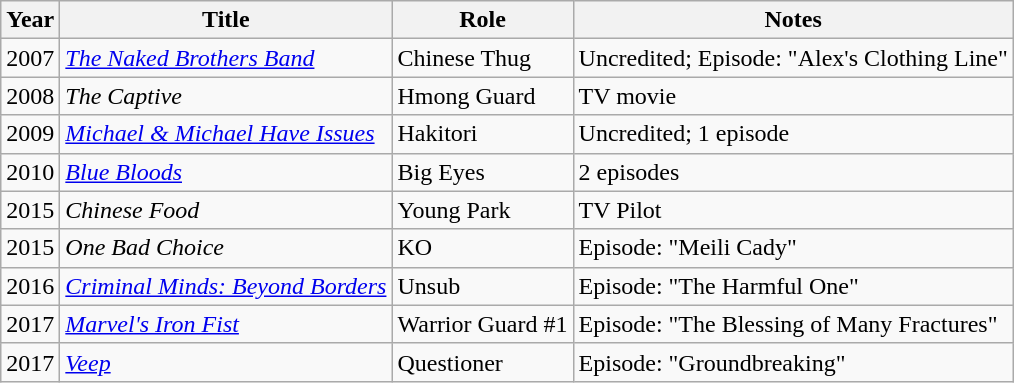<table class = "wikitable sortable">
<tr>
<th>Year</th>
<th>Title</th>
<th>Role</th>
<th>Notes</th>
</tr>
<tr>
<td>2007</td>
<td><em><a href='#'>The Naked Brothers Band</a></em></td>
<td>Chinese Thug</td>
<td>Uncredited; Episode: "Alex's Clothing Line"</td>
</tr>
<tr>
<td>2008</td>
<td><em>The Captive</em></td>
<td>Hmong Guard</td>
<td>TV movie</td>
</tr>
<tr>
<td>2009</td>
<td><em><a href='#'>Michael & Michael Have Issues</a></em></td>
<td>Hakitori</td>
<td>Uncredited; 1 episode</td>
</tr>
<tr>
<td>2010</td>
<td><em><a href='#'>Blue Bloods</a></em></td>
<td>Big Eyes</td>
<td>2 episodes</td>
</tr>
<tr>
<td>2015</td>
<td><em>Chinese Food</em></td>
<td>Young Park</td>
<td>TV Pilot</td>
</tr>
<tr>
<td>2015</td>
<td><em>One Bad Choice</em></td>
<td>KO</td>
<td>Episode: "Meili Cady"</td>
</tr>
<tr>
<td>2016</td>
<td><em><a href='#'>Criminal Minds: Beyond Borders</a></em></td>
<td>Unsub</td>
<td>Episode: "The Harmful One"</td>
</tr>
<tr>
<td>2017</td>
<td><em><a href='#'>Marvel's Iron Fist</a></em></td>
<td>Warrior Guard #1</td>
<td>Episode: "The Blessing of Many Fractures"</td>
</tr>
<tr>
<td>2017</td>
<td><em><a href='#'>Veep</a></em></td>
<td>Questioner</td>
<td>Episode: "Groundbreaking"</td>
</tr>
</table>
